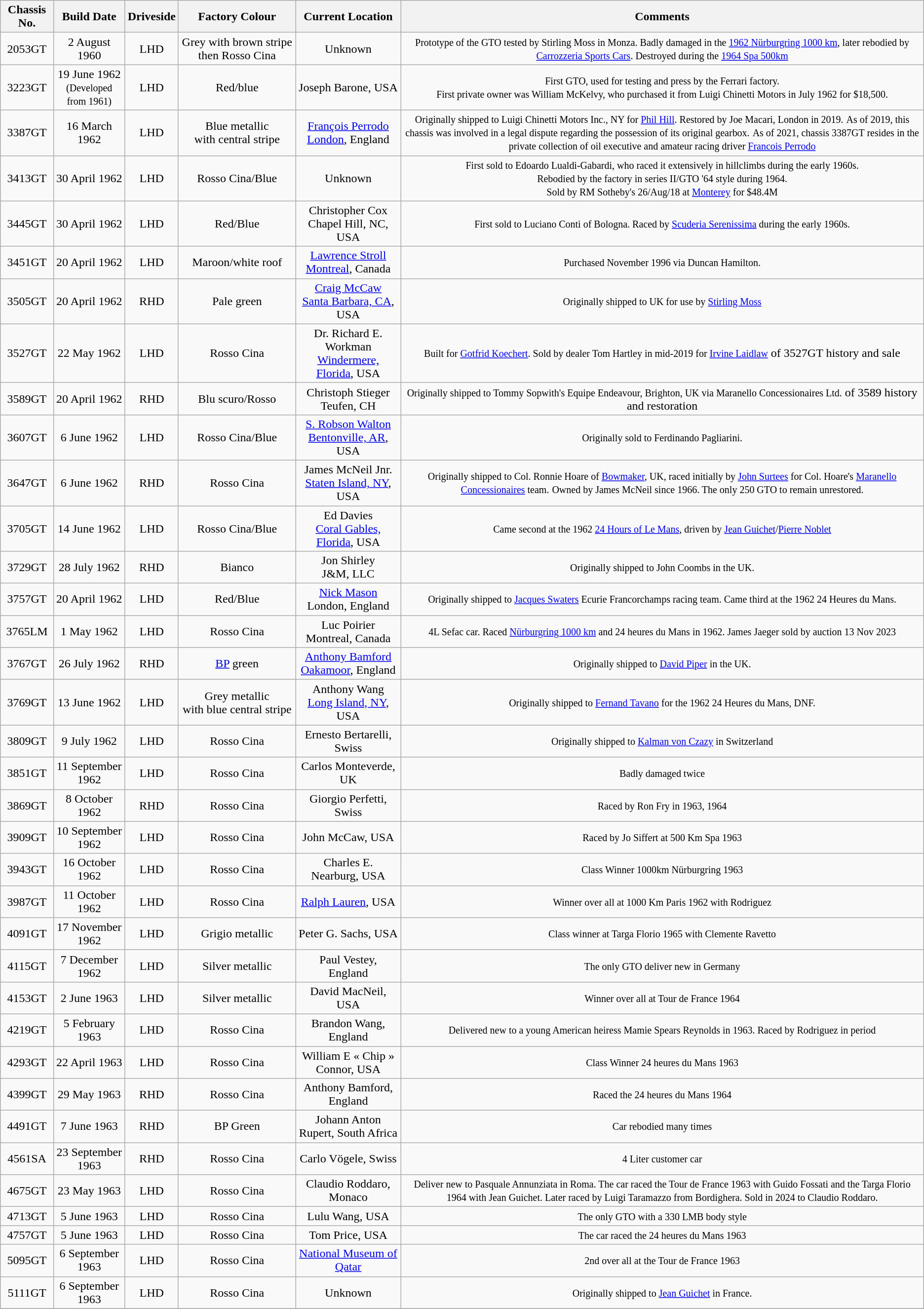<table class="wikitable" width="auto" style="text-align: center">
<tr>
<th>Chassis No.</th>
<th>Build Date</th>
<th>Driveside</th>
<th>Factory Colour</th>
<th>Current Location</th>
<th>Comments</th>
</tr>
<tr>
<td>2053GT</td>
<td>2 August 1960</td>
<td>LHD</td>
<td>Grey with brown stripe then Rosso Cina</td>
<td>Unknown</td>
<td><small>Prototype of the GTO tested by Stirling Moss in Monza. Badly damaged in the <a href='#'>1962 Nürburgring 1000 km</a>, later rebodied by <a href='#'>Carrozzeria Sports Cars</a>. Destroyed during the <a href='#'>1964 Spa 500km</a></small></td>
</tr>
<tr>
<td>3223GT</td>
<td>19 June 1962<br><small>(Developed from 1961)</small></td>
<td>LHD</td>
<td>Red/blue</td>
<td>Joseph Barone, USA</td>
<td><small>First GTO, used for testing and press by the Ferrari factory.</small><br><small>First private owner was William McKelvy, who purchased it from Luigi Chinetti Motors in July 1962 for $18,500.</small></td>
</tr>
<tr>
<td>3387GT</td>
<td>16 March 1962</td>
<td>LHD</td>
<td>Blue metallic<br>with central stripe</td>
<td><a href='#'>François Perrodo</a><br><a href='#'>London</a>, England</td>
<td><small>Originally shipped to Luigi Chinetti Motors Inc., NY for <a href='#'>Phil Hill</a>. Restored by Joe Macari, London in 2019.</small> <small>As of 2019, this chassis was involved in a legal dispute regarding the possession of its original gearbox.</small> <small>As of 2021, chassis 3387GT resides in the private collection of oil executive and amateur racing driver <a href='#'>Francois Perrodo</a></small></td>
</tr>
<tr>
<td>3413GT</td>
<td>30 April 1962</td>
<td>LHD</td>
<td>Rosso Cina/Blue</td>
<td>Unknown</td>
<td><small>First sold to Edoardo Lualdi-Gabardi, who raced it extensively in hillclimbs during the early 1960s.<br>Rebodied by the factory in series II/GTO '64 style during 1964.<br>Sold by RM Sotheby's 26/Aug/18 at <a href='#'>Monterey</a> for $48.4M</small></td>
</tr>
<tr>
<td>3445GT</td>
<td>30 April 1962</td>
<td>LHD</td>
<td>Red/Blue</td>
<td>Christopher Cox<br>Chapel Hill, NC, USA</td>
<td><small>First sold to Luciano Conti of Bologna. Raced by <a href='#'>Scuderia Serenissima</a> during the early 1960s.</small></td>
</tr>
<tr>
<td>3451GT</td>
<td>20 April 1962</td>
<td>LHD</td>
<td>Maroon/white roof</td>
<td><a href='#'>Lawrence Stroll</a><br><a href='#'>Montreal</a>, Canada</td>
<td><small>Purchased November 1996 via Duncan Hamilton.</small></td>
</tr>
<tr>
<td>3505GT</td>
<td>20 April 1962</td>
<td>RHD</td>
<td>Pale green</td>
<td><a href='#'>Craig McCaw</a><br><a href='#'>Santa Barbara, CA</a>, USA</td>
<td><small>Originally shipped to UK for use by <a href='#'>Stirling Moss</a></small></td>
</tr>
<tr>
<td>3527GT</td>
<td>22 May 1962</td>
<td>LHD</td>
<td>Rosso Cina</td>
<td>Dr. Richard E. Workman<br><a href='#'>Windermere, Florida</a>, USA</td>
<td><small> Built for <a href='#'>Gotfrid Koechert</a>. Sold by dealer Tom Hartley in mid-2019 for <a href='#'>Irvine Laidlaw</a></small>  of 3527GT history and sale</td>
</tr>
<tr>
<td>3589GT</td>
<td>20 April 1962</td>
<td>RHD</td>
<td>Blu scuro/Rosso</td>
<td>Christoph Stieger<br>Teufen, CH</td>
<td><small>Originally shipped to Tommy Sopwith's Equipe Endeavour, Brighton, UK via Maranello Concessionaires Ltd.</small>  of 3589 history and restoration</td>
</tr>
<tr>
<td>3607GT</td>
<td>6 June 1962</td>
<td>LHD</td>
<td>Rosso Cina/Blue</td>
<td><a href='#'>S. Robson Walton</a><br><a href='#'>Bentonville, AR</a>, USA</td>
<td><small>Originally sold to Ferdinando Pagliarini.</small></td>
</tr>
<tr>
<td>3647GT</td>
<td>6 June 1962</td>
<td>RHD</td>
<td>Rosso Cina</td>
<td>James McNeil Jnr.<br><a href='#'>Staten Island, NY</a>, USA</td>
<td><small>Originally shipped to Col. Ronnie Hoare of <a href='#'>Bowmaker</a>, UK, raced initially by <a href='#'>John Surtees</a> for Col. Hoare's <a href='#'>Maranello Concessionaires</a> team.</small> <small>Owned by James McNeil since 1966. The only 250 GTO to remain unrestored.</small></td>
</tr>
<tr>
<td>3705GT</td>
<td>14 June 1962</td>
<td>LHD</td>
<td>Rosso Cina/Blue</td>
<td>Ed Davies<br><a href='#'>Coral Gables, Florida</a>, USA</td>
<td><small>Came second at the 1962 <a href='#'>24 Hours of Le Mans</a>, driven by <a href='#'>Jean Guichet</a>/<a href='#'>Pierre Noblet</a></small></td>
</tr>
<tr>
<td>3729GT</td>
<td>28 July 1962</td>
<td>RHD</td>
<td>Bianco</td>
<td>Jon Shirley<br> J&M, LLC</td>
<td><small>Originally shipped to John Coombs in the UK.</small></td>
</tr>
<tr>
<td>3757GT</td>
<td>20 April 1962</td>
<td>LHD</td>
<td>Red/Blue</td>
<td><a href='#'>Nick Mason</a><br>London, England</td>
<td><small>Originally shipped to <a href='#'>Jacques Swaters</a> Ecurie Francorchamps racing team. Came third at the 1962 24 Heures du Mans.</small></td>
</tr>
<tr>
<td>3765LM</td>
<td>1 May 1962</td>
<td>LHD</td>
<td>Rosso Cina</td>
<td>Luc Poirier Montreal, Canada</td>
<td><small> 4L Sefac car. Raced <a href='#'>Nürburgring 1000 km</a> and 24 heures du Mans in 1962. James Jaeger sold by auction 13 Nov 2023</small></td>
</tr>
<tr>
<td>3767GT</td>
<td>26 July 1962</td>
<td>RHD</td>
<td><a href='#'>BP</a> green</td>
<td><a href='#'>Anthony Bamford</a><br><a href='#'>Oakamoor</a>, England</td>
<td><small>Originally shipped to <a href='#'>David Piper</a> in the UK.</small></td>
</tr>
<tr>
<td>3769GT</td>
<td>13 June 1962</td>
<td>LHD</td>
<td>Grey metallic<br>with blue central stripe</td>
<td>Anthony Wang<br><a href='#'>Long Island, NY</a>, USA</td>
<td><small>Originally shipped to <a href='#'>Fernand Tavano</a> for the 1962 24 Heures du Mans, DNF.</small></td>
</tr>
<tr>
<td>3809GT</td>
<td>9 July 1962</td>
<td>LHD</td>
<td>Rosso Cina</td>
<td>Ernesto Bertarelli, Swiss</td>
<td><small>Originally shipped to <a href='#'>Kalman von Czazy</a> in Switzerland</small></td>
</tr>
<tr>
<td>3851GT</td>
<td>11 September 1962</td>
<td>LHD</td>
<td>Rosso Cina</td>
<td>Carlos Monteverde, UK</td>
<td><small>Badly damaged twice</small></td>
</tr>
<tr>
<td>3869GT</td>
<td>8 October 1962</td>
<td>RHD</td>
<td>Rosso Cina</td>
<td>Giorgio Perfetti, Swiss</td>
<td><small>Raced by Ron Fry in 1963, 1964</small></td>
</tr>
<tr>
<td>3909GT</td>
<td>10 September 1962</td>
<td>LHD</td>
<td>Rosso Cina</td>
<td>John McCaw, USA</td>
<td><small>Raced by Jo Siffert at 500 Km Spa 1963</small></td>
</tr>
<tr>
<td>3943GT</td>
<td>16 October 1962</td>
<td>LHD</td>
<td>Rosso Cina</td>
<td>Charles E. Nearburg, USA</td>
<td><small> Class Winner 1000km Nürburgring 1963</small></td>
</tr>
<tr>
<td>3987GT</td>
<td>11 October 1962</td>
<td>LHD</td>
<td>Rosso Cina</td>
<td><a href='#'>Ralph Lauren</a>, USA</td>
<td><small> Winner over all at 1000 Km Paris 1962 with Rodriguez</small></td>
</tr>
<tr>
<td>4091GT</td>
<td>17 November 1962</td>
<td>LHD</td>
<td>Grigio metallic</td>
<td>Peter G. Sachs, USA</td>
<td><small> Class winner at Targa Florio 1965 with Clemente Ravetto</small></td>
</tr>
<tr>
<td>4115GT</td>
<td>7 December 1962</td>
<td>LHD</td>
<td>Silver metallic</td>
<td>Paul Vestey, England</td>
<td><small> The only GTO deliver new in Germany</small></td>
</tr>
<tr>
<td>4153GT</td>
<td>2 June 1963</td>
<td>LHD</td>
<td>Silver metallic</td>
<td>David MacNeil, USA</td>
<td><small> Winner over all at Tour de France 1964</small></td>
</tr>
<tr>
<td>4219GT</td>
<td>5 February 1963</td>
<td>LHD</td>
<td>Rosso Cina</td>
<td>Brandon Wang, England</td>
<td><small> Delivered new to a young American heiress Mamie Spears Reynolds in 1963. Raced by Rodriguez in period</small></td>
</tr>
<tr>
<td>4293GT</td>
<td>22 April 1963</td>
<td>LHD</td>
<td>Rosso Cina</td>
<td>William E « Chip » Connor, USA</td>
<td><small> Class Winner 24 heures du Mans 1963</small></td>
</tr>
<tr>
<td>4399GT</td>
<td>29 May 1963</td>
<td>RHD</td>
<td>Rosso Cina</td>
<td>Anthony Bamford, England</td>
<td><small> Raced the 24 heures du Mans 1964</small></td>
</tr>
<tr>
<td>4491GT</td>
<td>7 June 1963</td>
<td>RHD</td>
<td>BP Green</td>
<td>Johann Anton Rupert, South Africa</td>
<td><small> Car rebodied many times</small></td>
</tr>
<tr>
<td>4561SA</td>
<td>23 September 1963</td>
<td>RHD</td>
<td>Rosso Cina</td>
<td>Carlo Vögele, Swiss</td>
<td><small> 4 Liter customer car</small></td>
</tr>
<tr>
<td>4675GT</td>
<td>23 May 1963</td>
<td>LHD</td>
<td>Rosso Cina</td>
<td>Claudio Roddaro, Monaco</td>
<td><small> Deliver new to Pasquale Annunziata in Roma. The car raced the Tour de France 1963 with Guido Fossati and the Targa Florio 1964 with Jean Guichet. Later raced by Luigi Taramazzo from Bordighera. Sold in 2024 to Claudio Roddaro.</small></td>
</tr>
<tr>
<td>4713GT</td>
<td>5 June 1963</td>
<td>LHD</td>
<td>Rosso Cina</td>
<td>Lulu Wang, USA</td>
<td><small> The only GTO with a 330 LMB body style</small></td>
</tr>
<tr>
<td>4757GT</td>
<td>5 June 1963</td>
<td>LHD</td>
<td>Rosso Cina</td>
<td>Tom Price, USA</td>
<td><small> The car raced the 24 heures du Mans 1963</small></td>
</tr>
<tr>
<td>5095GT</td>
<td>6 September 1963</td>
<td>LHD</td>
<td>Rosso Cina</td>
<td><a href='#'>National Museum of Qatar</a></td>
<td><small> 2nd over all at the Tour de France 1963</small></td>
</tr>
<tr>
<td>5111GT</td>
<td>6 September 1963</td>
<td>LHD</td>
<td>Rosso Cina</td>
<td>Unknown</td>
<td><small>Originally shipped to <a href='#'>Jean Guichet</a> in France.</small></td>
</tr>
<tr>
</tr>
</table>
